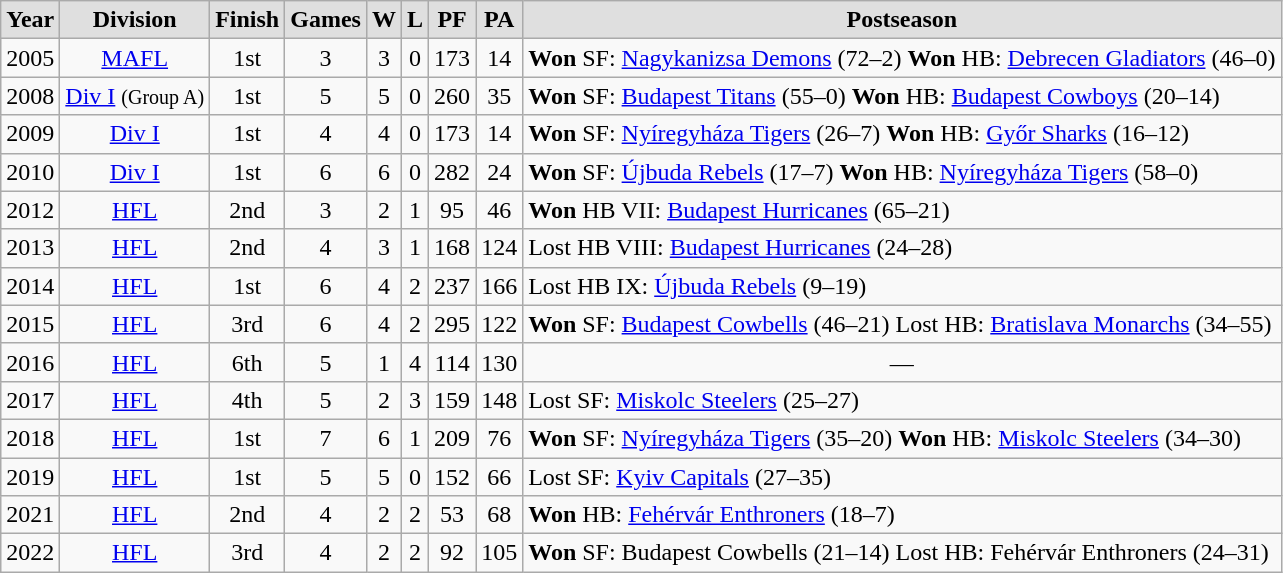<table class="wikitable" style="text-align:center;">
<tr style="background:#DFDFDF; font-weight:bold">
<td>Year</td>
<td>Division</td>
<td>Finish</td>
<td>Games</td>
<td>W</td>
<td>L</td>
<td>PF</td>
<td>PA</td>
<td>Postseason</td>
</tr>
<tr>
<td>2005</td>
<td><a href='#'>MAFL</a></td>
<td>1st</td>
<td>3</td>
<td>3</td>
<td>0</td>
<td>173</td>
<td>14</td>
<td align="left"><strong>Won</strong> SF: <a href='#'>Nagykanizsa Demons</a> (72–2)  <strong>Won</strong> HB: <a href='#'>Debrecen Gladiators</a> (46–0)</td>
</tr>
<tr>
<td>2008</td>
<td><a href='#'>Div I</a> <small>(Group A)</small></td>
<td>1st</td>
<td>5</td>
<td>5</td>
<td>0</td>
<td>260</td>
<td>35</td>
<td align="left"><strong>Won</strong> SF: <a href='#'>Budapest Titans</a> (55–0)  <strong>Won</strong> HB: <a href='#'>Budapest Cowboys</a> (20–14)</td>
</tr>
<tr>
<td>2009</td>
<td><a href='#'>Div I</a></td>
<td>1st</td>
<td>4</td>
<td>4</td>
<td>0</td>
<td>173</td>
<td>14</td>
<td align="left"><strong>Won</strong> SF: <a href='#'>Nyíregyháza Tigers</a> (26–7)  <strong>Won</strong> HB: <a href='#'>Győr Sharks</a> (16–12)</td>
</tr>
<tr>
<td>2010</td>
<td><a href='#'>Div I</a></td>
<td>1st</td>
<td>6</td>
<td>6</td>
<td>0</td>
<td>282</td>
<td>24</td>
<td align="left"><strong>Won</strong> SF: <a href='#'>Újbuda Rebels</a> (17–7)  <strong>Won</strong> HB: <a href='#'>Nyíregyháza Tigers</a> (58–0)</td>
</tr>
<tr>
<td>2012</td>
<td><a href='#'>HFL</a></td>
<td>2nd</td>
<td>3</td>
<td>2</td>
<td>1</td>
<td>95</td>
<td>46</td>
<td align="left"><strong>Won</strong> HB VII: <a href='#'>Budapest Hurricanes</a> (65–21)</td>
</tr>
<tr>
<td>2013</td>
<td><a href='#'>HFL</a></td>
<td>2nd</td>
<td>4</td>
<td>3</td>
<td>1</td>
<td>168</td>
<td>124</td>
<td align="left">Lost HB VIII: <a href='#'>Budapest Hurricanes</a> (24–28)</td>
</tr>
<tr>
<td>2014</td>
<td><a href='#'>HFL</a></td>
<td>1st</td>
<td>6</td>
<td>4</td>
<td>2</td>
<td>237</td>
<td>166</td>
<td align="left">Lost HB IX: <a href='#'>Újbuda Rebels</a> (9–19)</td>
</tr>
<tr>
<td>2015</td>
<td><a href='#'>HFL</a></td>
<td>3rd</td>
<td>6</td>
<td>4</td>
<td>2</td>
<td>295</td>
<td>122</td>
<td style="text-align:left"><strong>Won</strong> SF: <a href='#'>Budapest Cowbells</a> (46–21)  Lost HB: <a href='#'>Bratislava Monarchs</a> (34–55)</td>
</tr>
<tr>
<td>2016</td>
<td><a href='#'>HFL</a></td>
<td>6th</td>
<td>5</td>
<td>1</td>
<td>4</td>
<td>114</td>
<td>130</td>
<td>—</td>
</tr>
<tr>
<td>2017</td>
<td><a href='#'>HFL</a></td>
<td>4th</td>
<td>5</td>
<td>2</td>
<td>3</td>
<td>159</td>
<td>148</td>
<td style="text-align:left">Lost SF: <a href='#'>Miskolc Steelers</a> (25–27)</td>
</tr>
<tr>
<td>2018</td>
<td><a href='#'>HFL</a></td>
<td>1st</td>
<td>7</td>
<td>6</td>
<td>1</td>
<td>209</td>
<td>76</td>
<td style="text-align:left"><strong>Won</strong> SF: <a href='#'>Nyíregyháza Tigers</a> (35–20)  <strong>Won</strong> HB: <a href='#'>Miskolc Steelers</a> (34–30)</td>
</tr>
<tr>
<td>2019</td>
<td><a href='#'>HFL</a></td>
<td>1st</td>
<td>5</td>
<td>5</td>
<td>0</td>
<td>152</td>
<td>66</td>
<td style="text-align:left">Lost SF: <a href='#'>Kyiv Capitals</a> (27–35)</td>
</tr>
<tr>
<td>2021</td>
<td><a href='#'>HFL</a></td>
<td>2nd</td>
<td>4</td>
<td>2</td>
<td>2</td>
<td>53</td>
<td>68</td>
<td style="text-align:left"><strong>Won</strong> HB: <a href='#'>Fehérvár Enthroners</a> (18–7)</td>
</tr>
<tr>
<td>2022</td>
<td><a href='#'>HFL</a></td>
<td>3rd</td>
<td>4</td>
<td>2</td>
<td>2</td>
<td>92</td>
<td>105</td>
<td style="text-align:left"><strong>Won</strong> SF: Budapest Cowbells (21–14)  Lost HB: Fehérvár Enthroners (24–31)</td>
</tr>
</table>
